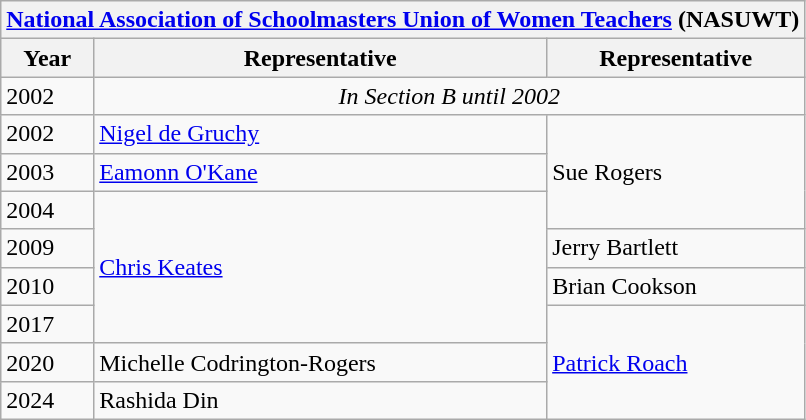<table class="wikitable">
<tr>
<th colspan=3><a href='#'>National Association of Schoolmasters Union of Women Teachers</a> (NASUWT)</th>
</tr>
<tr>
<th>Year</th>
<th>Representative</th>
<th>Representative</th>
</tr>
<tr>
<td>2002</td>
<td colspan=2 align="center"><em>In Section B until 2002</em></td>
</tr>
<tr>
<td>2002</td>
<td><a href='#'>Nigel de Gruchy</a></td>
<td rowspan=3>Sue Rogers</td>
</tr>
<tr>
<td>2003</td>
<td><a href='#'>Eamonn O'Kane</a></td>
</tr>
<tr>
<td>2004</td>
<td rowspan=4><a href='#'>Chris Keates</a></td>
</tr>
<tr>
<td>2009</td>
<td>Jerry Bartlett</td>
</tr>
<tr>
<td>2010</td>
<td>Brian Cookson</td>
</tr>
<tr>
<td>2017</td>
<td rowspan=3><a href='#'>Patrick Roach</a></td>
</tr>
<tr>
<td>2020</td>
<td>Michelle Codrington-Rogers</td>
</tr>
<tr>
<td>2024</td>
<td>Rashida Din</td>
</tr>
</table>
